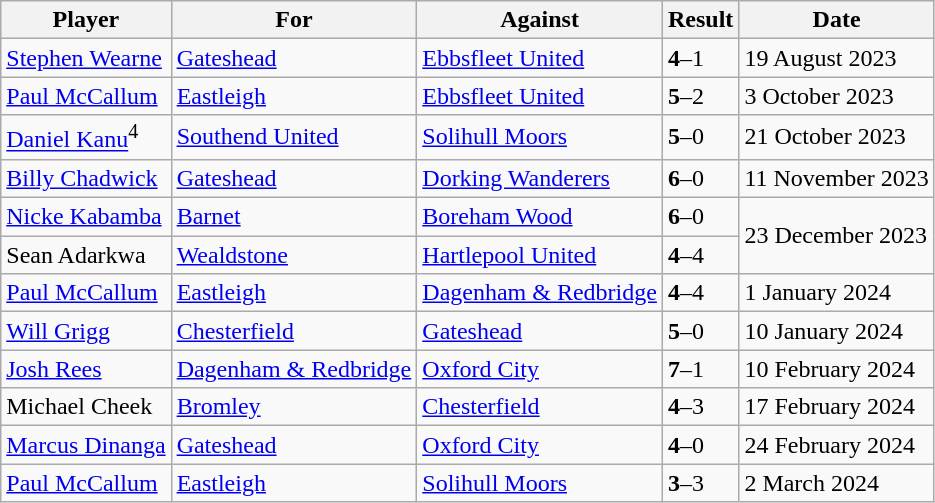<table class="wikitable">
<tr>
<th>Player</th>
<th>For</th>
<th>Against</th>
<th>Result</th>
<th>Date</th>
</tr>
<tr>
<td> <a href='#'>Stephen Wearne</a></td>
<td><a href='#'>Gateshead</a></td>
<td><a href='#'>Ebbsfleet United</a></td>
<td><strong>4</strong>–1</td>
<td>19 August 2023 </td>
</tr>
<tr>
<td> <a href='#'>Paul McCallum</a></td>
<td><a href='#'>Eastleigh</a></td>
<td><a href='#'>Ebbsfleet United</a></td>
<td><strong>5</strong>–2</td>
<td>3 October 2023</td>
</tr>
<tr>
<td> <a href='#'>Daniel Kanu</a><sup>4</sup></td>
<td><a href='#'>Southend United</a></td>
<td><a href='#'>Solihull Moors</a></td>
<td><strong>5</strong>–0</td>
<td>21 October 2023</td>
</tr>
<tr>
<td> <a href='#'>Billy Chadwick</a></td>
<td><a href='#'>Gateshead</a></td>
<td><a href='#'>Dorking Wanderers</a></td>
<td><strong>6</strong>–0</td>
<td>11 November 2023</td>
</tr>
<tr>
<td> <a href='#'>Nicke Kabamba</a></td>
<td><a href='#'>Barnet</a></td>
<td><a href='#'>Boreham Wood</a></td>
<td><strong>6</strong>–0</td>
<td rowspan="2">23 December 2023</td>
</tr>
<tr>
<td> Sean Adarkwa</td>
<td><a href='#'>Wealdstone</a></td>
<td><a href='#'>Hartlepool United</a></td>
<td><strong>4</strong>–4</td>
</tr>
<tr>
<td> <a href='#'>Paul McCallum</a></td>
<td><a href='#'>Eastleigh</a></td>
<td><a href='#'>Dagenham & Redbridge</a></td>
<td><strong>4</strong>–4</td>
<td>1 January 2024</td>
</tr>
<tr>
<td> <a href='#'>Will Grigg</a></td>
<td><a href='#'>Chesterfield</a></td>
<td><a href='#'>Gateshead</a></td>
<td><strong>5</strong>–0</td>
<td>10 January 2024</td>
</tr>
<tr>
<td> <a href='#'>Josh Rees</a></td>
<td><a href='#'>Dagenham & Redbridge</a></td>
<td><a href='#'>Oxford City</a></td>
<td><strong>7</strong>–1</td>
<td>10 February 2024</td>
</tr>
<tr>
<td> Michael Cheek</td>
<td><a href='#'>Bromley</a></td>
<td><a href='#'>Chesterfield</a></td>
<td><strong>4</strong>–3</td>
<td>17 February 2024</td>
</tr>
<tr>
<td> <a href='#'>Marcus Dinanga</a></td>
<td><a href='#'>Gateshead</a></td>
<td><a href='#'>Oxford City</a></td>
<td><strong>4</strong>–0</td>
<td>24 February 2024</td>
</tr>
<tr>
<td> <a href='#'>Paul McCallum</a></td>
<td><a href='#'>Eastleigh</a></td>
<td><a href='#'>Solihull Moors</a></td>
<td><strong>3</strong>–3</td>
<td>2 March 2024</td>
</tr>
</table>
